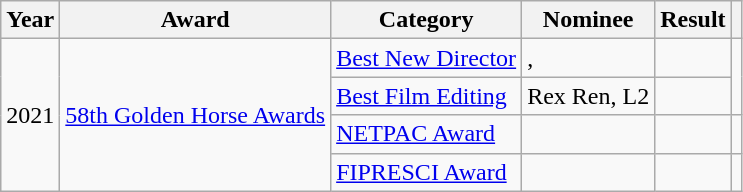<table class="wikitable plainrowheaders">
<tr>
<th>Year</th>
<th>Award</th>
<th>Category</th>
<th>Nominee</th>
<th>Result</th>
<th></th>
</tr>
<tr>
<td rowspan="4">2021</td>
<td rowspan="4"><a href='#'>58th Golden Horse Awards</a></td>
<td><a href='#'>Best New Director</a></td>
<td>, </td>
<td></td>
<td rowspan="2"></td>
</tr>
<tr>
<td><a href='#'>Best Film Editing</a></td>
<td>Rex Ren, L2</td>
<td></td>
</tr>
<tr>
<td><a href='#'>NETPAC Award</a></td>
<td></td>
<td></td>
<td></td>
</tr>
<tr>
<td><a href='#'>FIPRESCI Award</a></td>
<td></td>
<td></td>
<td></td>
</tr>
</table>
